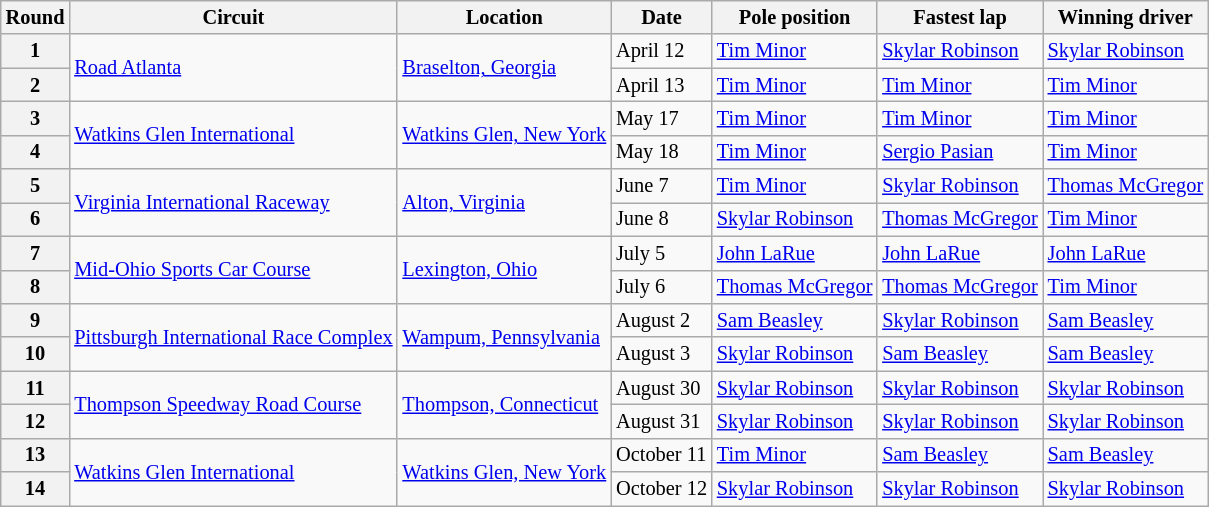<table class="wikitable" border="1" style="font-size: 85%;">
<tr>
<th>Round</th>
<th>Circuit</th>
<th>Location</th>
<th>Date</th>
<th>Pole position</th>
<th>Fastest lap</th>
<th>Winning driver</th>
</tr>
<tr>
<th>1</th>
<td rowspan=2><a href='#'>Road Atlanta</a></td>
<td rowspan=2> <a href='#'>Braselton, Georgia</a></td>
<td>April 12</td>
<td> <a href='#'>Tim Minor</a></td>
<td> <a href='#'>Skylar Robinson</a></td>
<td> <a href='#'>Skylar Robinson</a></td>
</tr>
<tr>
<th>2</th>
<td>April 13</td>
<td> <a href='#'>Tim Minor</a></td>
<td> <a href='#'>Tim Minor</a></td>
<td> <a href='#'>Tim Minor</a></td>
</tr>
<tr>
<th>3</th>
<td rowspan=2><a href='#'>Watkins Glen International</a></td>
<td rowspan=2> <a href='#'>Watkins Glen, New York</a></td>
<td>May 17</td>
<td> <a href='#'>Tim Minor</a></td>
<td> <a href='#'>Tim Minor</a></td>
<td> <a href='#'>Tim Minor</a></td>
</tr>
<tr>
<th>4</th>
<td>May 18</td>
<td> <a href='#'>Tim Minor</a></td>
<td> <a href='#'>Sergio Pasian</a></td>
<td> <a href='#'>Tim Minor</a></td>
</tr>
<tr>
<th>5</th>
<td rowspan=2><a href='#'>Virginia International Raceway</a></td>
<td rowspan=2> <a href='#'>Alton, Virginia</a></td>
<td>June 7</td>
<td> <a href='#'>Tim Minor</a></td>
<td> <a href='#'>Skylar Robinson</a></td>
<td> <a href='#'>Thomas McGregor</a></td>
</tr>
<tr>
<th>6</th>
<td>June 8</td>
<td> <a href='#'>Skylar Robinson</a></td>
<td> <a href='#'>Thomas McGregor</a></td>
<td> <a href='#'>Tim Minor</a></td>
</tr>
<tr>
<th>7</th>
<td rowspan=2><a href='#'>Mid-Ohio Sports Car Course</a></td>
<td rowspan=2> <a href='#'>Lexington, Ohio</a></td>
<td>July 5</td>
<td> <a href='#'>John LaRue</a></td>
<td> <a href='#'>John LaRue</a></td>
<td> <a href='#'>John LaRue</a></td>
</tr>
<tr>
<th>8</th>
<td>July 6</td>
<td> <a href='#'>Thomas McGregor</a></td>
<td> <a href='#'>Thomas McGregor</a></td>
<td> <a href='#'>Tim Minor</a></td>
</tr>
<tr>
<th>9</th>
<td rowspan=2><a href='#'>Pittsburgh International Race Complex</a></td>
<td rowspan=2> <a href='#'>Wampum, Pennsylvania</a></td>
<td>August 2</td>
<td> <a href='#'>Sam Beasley</a></td>
<td> <a href='#'>Skylar Robinson</a></td>
<td> <a href='#'>Sam Beasley</a></td>
</tr>
<tr>
<th>10</th>
<td>August 3</td>
<td> <a href='#'>Skylar Robinson</a></td>
<td> <a href='#'>Sam Beasley</a></td>
<td> <a href='#'>Sam Beasley</a></td>
</tr>
<tr>
<th>11</th>
<td rowspan=2><a href='#'>Thompson Speedway Road Course</a></td>
<td rowspan=2> <a href='#'>Thompson, Connecticut</a></td>
<td>August 30</td>
<td> <a href='#'>Skylar Robinson</a></td>
<td> <a href='#'>Skylar Robinson</a></td>
<td> <a href='#'>Skylar Robinson</a></td>
</tr>
<tr>
<th>12</th>
<td>August 31</td>
<td> <a href='#'>Skylar Robinson</a></td>
<td> <a href='#'>Skylar Robinson</a></td>
<td> <a href='#'>Skylar Robinson</a></td>
</tr>
<tr>
<th>13</th>
<td rowspan=2><a href='#'>Watkins Glen International</a></td>
<td rowspan=2> <a href='#'>Watkins Glen, New York</a></td>
<td>October 11</td>
<td> <a href='#'>Tim Minor</a></td>
<td> <a href='#'>Sam Beasley</a></td>
<td> <a href='#'>Sam Beasley</a></td>
</tr>
<tr>
<th>14</th>
<td>October 12</td>
<td> <a href='#'>Skylar Robinson</a></td>
<td> <a href='#'>Skylar Robinson</a></td>
<td> <a href='#'>Skylar Robinson</a></td>
</tr>
</table>
